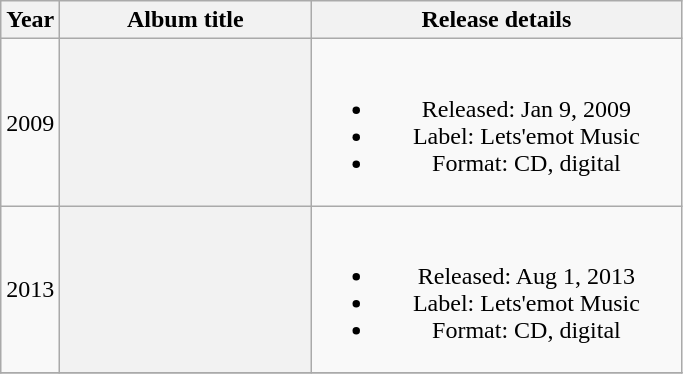<table class="wikitable plainrowheaders" style="text-align:center;">
<tr>
<th>Year</th>
<th scope="col" rowspan="1" style="width:10em;">Album title</th>
<th scope="col" rowspan="1" style="width:15em;">Release details</th>
</tr>
<tr>
<td>2009</td>
<th></th>
<td><br><ul><li>Released: Jan 9, 2009</li><li>Label: Lets'emot Music</li><li>Format: CD, digital</li></ul></td>
</tr>
<tr>
<td>2013</td>
<th></th>
<td><br><ul><li>Released: Aug 1, 2013</li><li>Label: Lets'emot Music</li><li>Format: CD, digital</li></ul></td>
</tr>
<tr>
</tr>
</table>
